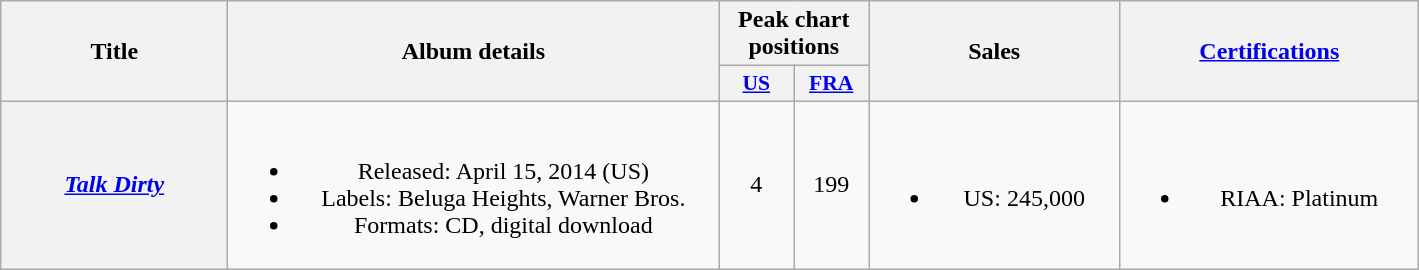<table class="wikitable plainrowheaders" style="text-align:center;">
<tr>
<th scope="col" rowspan="2" style="width:9em;">Title</th>
<th scope="col" rowspan="2" style="width:20em;">Album details</th>
<th scope="col" colspan="2">Peak chart positions</th>
<th scope="col" rowspan="2" style="width:10em;">Sales</th>
<th scope="col" rowspan="2" style="width:12em;"><a href='#'>Certifications</a></th>
</tr>
<tr>
<th scope="col" style="width:3em;font-size:90%;"><a href='#'>US</a><br></th>
<th scope="col" style="width:3em;font-size:90%;"><a href='#'>FRA</a><br></th>
</tr>
<tr>
<th scope="row"><em><a href='#'>Talk Dirty</a></em></th>
<td><br><ul><li>Released: April 15, 2014 <span>(US)</span></li><li>Labels: Beluga Heights, Warner Bros.</li><li>Formats: CD, digital download</li></ul></td>
<td>4</td>
<td>199</td>
<td><br><ul><li>US: 245,000</li></ul></td>
<td><br><ul><li>RIAA: Platinum</li></ul></td>
</tr>
</table>
